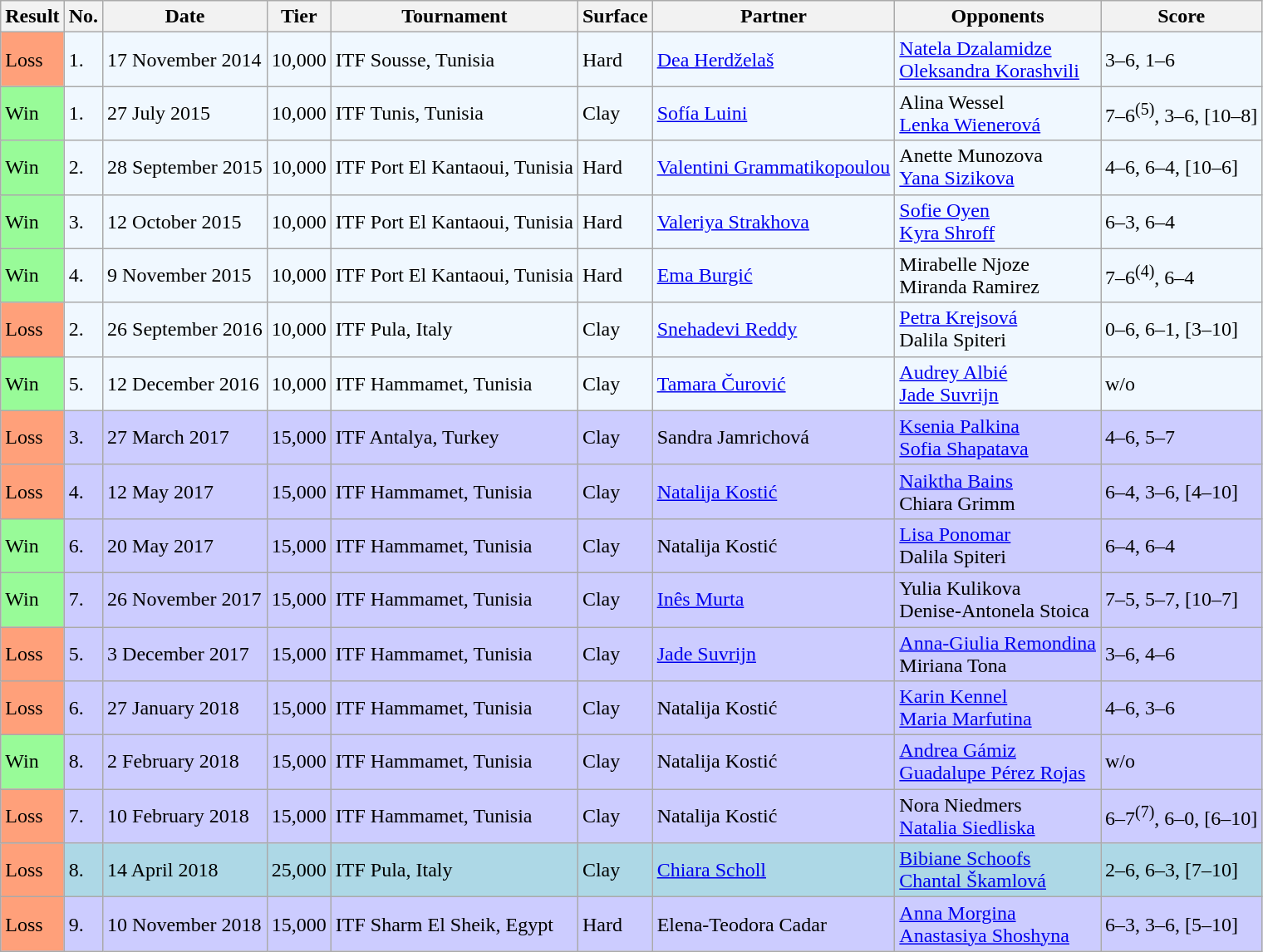<table class="sortable wikitable">
<tr>
<th>Result</th>
<th>No.</th>
<th>Date</th>
<th>Tier</th>
<th>Tournament</th>
<th>Surface</th>
<th>Partner</th>
<th>Opponents</th>
<th class="unsortable">Score</th>
</tr>
<tr style="background:#f0f8ff;">
<td style="background:#ffa07a;">Loss</td>
<td>1.</td>
<td>17 November 2014</td>
<td>10,000</td>
<td>ITF Sousse, Tunisia</td>
<td>Hard</td>
<td> <a href='#'>Dea Herdželaš</a></td>
<td> <a href='#'>Natela Dzalamidze</a> <br>  <a href='#'>Oleksandra Korashvili</a></td>
<td>3–6, 1–6</td>
</tr>
<tr style="background:#f0f8ff;">
<td style="background:#98fb98;">Win</td>
<td>1.</td>
<td>27 July 2015</td>
<td>10,000</td>
<td>ITF Tunis, Tunisia</td>
<td>Clay</td>
<td> <a href='#'>Sofía Luini</a></td>
<td> Alina Wessel <br>  <a href='#'>Lenka Wienerová</a></td>
<td>7–6<sup>(5)</sup>, 3–6, [10–8]</td>
</tr>
<tr style="background:#f0f8ff;">
<td style="background:#98fb98;">Win</td>
<td>2.</td>
<td>28 September 2015</td>
<td>10,000</td>
<td>ITF Port El Kantaoui, Tunisia</td>
<td>Hard</td>
<td> <a href='#'>Valentini Grammatikopoulou</a></td>
<td> Anette Munozova <br>  <a href='#'>Yana Sizikova</a></td>
<td>4–6, 6–4, [10–6]</td>
</tr>
<tr style="background:#f0f8ff;">
<td style="background:#98fb98;">Win</td>
<td>3.</td>
<td>12 October 2015</td>
<td>10,000</td>
<td>ITF Port El Kantaoui, Tunisia</td>
<td>Hard</td>
<td> <a href='#'>Valeriya Strakhova</a></td>
<td> <a href='#'>Sofie Oyen</a> <br>  <a href='#'>Kyra Shroff</a></td>
<td>6–3, 6–4</td>
</tr>
<tr style="background:#f0f8ff;">
<td style="background:#98fb98;">Win</td>
<td>4.</td>
<td>9 November 2015</td>
<td>10,000</td>
<td>ITF Port El Kantaoui, Tunisia</td>
<td>Hard</td>
<td> <a href='#'>Ema Burgić</a></td>
<td> Mirabelle Njoze <br>  Miranda Ramirez</td>
<td>7–6<sup>(4)</sup>, 6–4</td>
</tr>
<tr style="background:#f0f8ff;">
<td style="background:#ffa07a;">Loss</td>
<td>2.</td>
<td>26 September 2016</td>
<td>10,000</td>
<td>ITF Pula, Italy</td>
<td>Clay</td>
<td> <a href='#'>Snehadevi Reddy</a></td>
<td> <a href='#'>Petra Krejsová</a> <br>  Dalila Spiteri</td>
<td>0–6, 6–1, [3–10]</td>
</tr>
<tr style="background:#f0f8ff;">
<td style="background:#98fb98;">Win</td>
<td>5.</td>
<td>12 December 2016</td>
<td>10,000</td>
<td>ITF Hammamet, Tunisia</td>
<td>Clay</td>
<td> <a href='#'>Tamara Čurović</a></td>
<td> <a href='#'>Audrey Albié</a> <br>  <a href='#'>Jade Suvrijn</a></td>
<td>w/o</td>
</tr>
<tr style="background:#ccccff;">
<td style="background:#ffa07a;">Loss</td>
<td>3.</td>
<td>27 March 2017</td>
<td>15,000</td>
<td>ITF Antalya, Turkey</td>
<td>Clay</td>
<td> Sandra Jamrichová</td>
<td> <a href='#'>Ksenia Palkina</a> <br>  <a href='#'>Sofia Shapatava</a></td>
<td>4–6, 5–7</td>
</tr>
<tr style="background:#ccccff;">
<td style="background:#ffa07a;">Loss</td>
<td>4.</td>
<td>12 May 2017</td>
<td>15,000</td>
<td>ITF Hammamet, Tunisia</td>
<td>Clay</td>
<td> <a href='#'>Natalija Kostić</a></td>
<td> <a href='#'>Naiktha Bains</a> <br>  Chiara Grimm</td>
<td>6–4, 3–6, [4–10]</td>
</tr>
<tr style="background:#ccccff;">
<td style="background:#98fb98;">Win</td>
<td>6.</td>
<td>20 May 2017</td>
<td>15,000</td>
<td>ITF Hammamet, Tunisia</td>
<td>Clay</td>
<td> Natalija Kostić</td>
<td> <a href='#'>Lisa Ponomar</a> <br>  Dalila Spiteri</td>
<td>6–4, 6–4</td>
</tr>
<tr style="background:#ccccff;">
<td style="background:#98fb98;">Win</td>
<td>7.</td>
<td>26 November 2017</td>
<td>15,000</td>
<td>ITF Hammamet, Tunisia</td>
<td>Clay</td>
<td> <a href='#'>Inês Murta</a></td>
<td> Yulia Kulikova <br>  Denise-Antonela Stoica</td>
<td>7–5, 5–7, [10–7]</td>
</tr>
<tr style="background:#ccccff;">
<td style="background:#ffa07a;">Loss</td>
<td>5.</td>
<td>3 December 2017</td>
<td>15,000</td>
<td>ITF Hammamet, Tunisia</td>
<td>Clay</td>
<td> <a href='#'>Jade Suvrijn</a></td>
<td> <a href='#'>Anna-Giulia Remondina</a> <br>  Miriana Tona</td>
<td>3–6, 4–6</td>
</tr>
<tr style="background:#ccccff;">
<td style="background:#ffa07a;">Loss</td>
<td>6.</td>
<td>27 January 2018</td>
<td>15,000</td>
<td>ITF Hammamet, Tunisia</td>
<td>Clay</td>
<td> Natalija Kostić</td>
<td> <a href='#'>Karin Kennel</a> <br>  <a href='#'>Maria Marfutina</a></td>
<td>4–6, 3–6</td>
</tr>
<tr style="background:#ccccff;">
<td style="background:#98fb98;">Win</td>
<td>8.</td>
<td>2 February 2018</td>
<td>15,000</td>
<td>ITF Hammamet, Tunisia</td>
<td>Clay</td>
<td> Natalija Kostić</td>
<td> <a href='#'>Andrea Gámiz</a> <br>  <a href='#'>Guadalupe Pérez Rojas</a></td>
<td>w/o</td>
</tr>
<tr style="background:#ccccff;">
<td style="background:#ffa07a;">Loss</td>
<td>7.</td>
<td>10 February 2018</td>
<td>15,000</td>
<td>ITF Hammamet, Tunisia</td>
<td>Clay</td>
<td> Natalija Kostić</td>
<td> Nora Niedmers <br>  <a href='#'>Natalia Siedliska</a></td>
<td>6–7<sup>(7)</sup>, 6–0, [6–10]</td>
</tr>
<tr style="background:lightblue;">
<td style="background:#ffa07a;">Loss</td>
<td>8.</td>
<td>14 April 2018</td>
<td>25,000</td>
<td>ITF Pula, Italy</td>
<td>Clay</td>
<td> <a href='#'>Chiara Scholl</a></td>
<td> <a href='#'>Bibiane Schoofs</a> <br>  <a href='#'>Chantal Škamlová</a></td>
<td>2–6, 6–3, [7–10]</td>
</tr>
<tr style="background:#ccccff;">
<td style="background:#ffa07a;">Loss</td>
<td>9.</td>
<td>10 November 2018</td>
<td>15,000</td>
<td>ITF Sharm El Sheik, Egypt</td>
<td>Hard</td>
<td> Elena-Teodora Cadar</td>
<td> <a href='#'>Anna Morgina</a> <br>  <a href='#'>Anastasiya Shoshyna</a></td>
<td>6–3, 3–6, [5–10]</td>
</tr>
</table>
